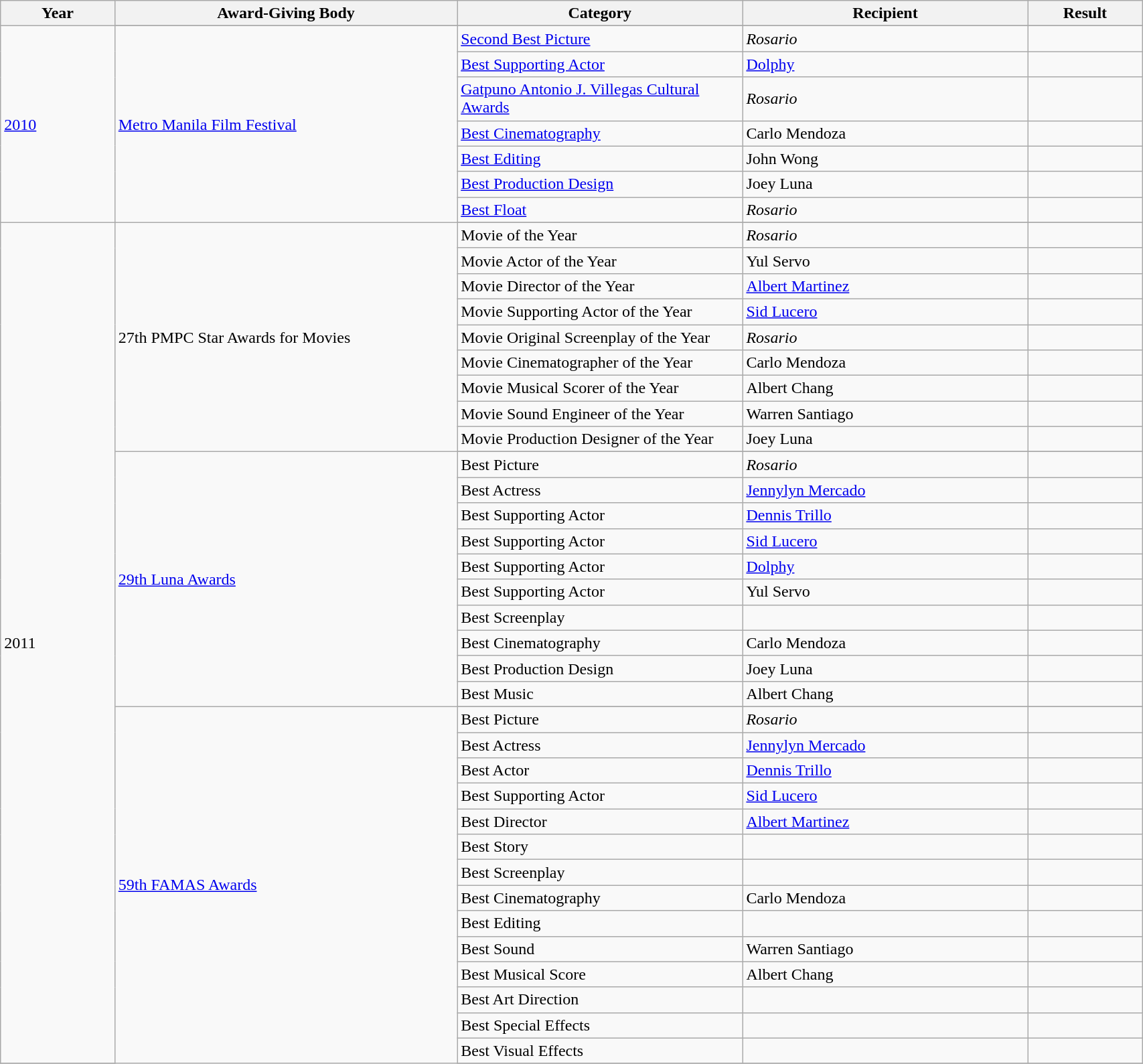<table | width="90%" class="wikitable sortable">
<tr>
<th width="10%">Year</th>
<th width="30%">Award-Giving Body</th>
<th width="25%">Category</th>
<th width="25%">Recipient</th>
<th width="10%">Result</th>
</tr>
<tr>
<td rowspan=9><a href='#'>2010</a></td>
</tr>
<tr>
<td rowspan=9><a href='#'>Metro Manila Film Festival</a></td>
</tr>
<tr>
<td><a href='#'>Second Best Picture</a></td>
<td><em>Rosario</em></td>
<td></td>
</tr>
<tr>
<td><a href='#'>Best Supporting Actor</a></td>
<td><a href='#'>Dolphy</a></td>
<td></td>
</tr>
<tr>
<td><a href='#'>Gatpuno Antonio J. Villegas Cultural Awards</a></td>
<td><em>Rosario</em></td>
<td></td>
</tr>
<tr>
<td><a href='#'>Best Cinematography</a></td>
<td>Carlo Mendoza</td>
<td></td>
</tr>
<tr>
<td><a href='#'>Best Editing</a></td>
<td>John Wong</td>
<td></td>
</tr>
<tr>
<td><a href='#'>Best Production Design</a></td>
<td>Joey Luna</td>
<td></td>
</tr>
<tr>
<td><a href='#'>Best Float</a></td>
<td><em>Rosario</em></td>
<td></td>
</tr>
<tr>
<td rowspan=37>2011</td>
</tr>
<tr>
<td rowspan=10>27th PMPC Star Awards for Movies</td>
</tr>
<tr>
<td>Movie of the Year</td>
<td><em>Rosario</em></td>
<td></td>
</tr>
<tr>
<td>Movie Actor of the Year</td>
<td>Yul Servo</td>
<td></td>
</tr>
<tr>
<td>Movie Director of the Year</td>
<td><a href='#'>Albert Martinez</a></td>
<td></td>
</tr>
<tr>
<td>Movie Supporting Actor of the Year</td>
<td><a href='#'>Sid Lucero</a></td>
<td></td>
</tr>
<tr>
<td>Movie Original Screenplay of the Year</td>
<td><em>Rosario</em></td>
<td></td>
</tr>
<tr>
<td>Movie Cinematographer of the Year</td>
<td>Carlo Mendoza</td>
<td></td>
</tr>
<tr>
<td>Movie Musical Scorer of the Year</td>
<td>Albert Chang</td>
<td></td>
</tr>
<tr>
<td>Movie Sound Engineer of the Year</td>
<td>Warren Santiago</td>
<td></td>
</tr>
<tr>
<td>Movie Production Designer of the Year</td>
<td>Joey Luna</td>
<td></td>
</tr>
<tr>
<td rowspan=11><a href='#'>29th Luna Awards</a></td>
</tr>
<tr>
<td>Best Picture</td>
<td><em>Rosario</em></td>
<td></td>
</tr>
<tr>
<td>Best Actress</td>
<td><a href='#'>Jennylyn Mercado</a></td>
<td></td>
</tr>
<tr>
<td>Best Supporting Actor</td>
<td><a href='#'>Dennis Trillo</a></td>
<td></td>
</tr>
<tr>
<td>Best Supporting Actor</td>
<td><a href='#'>Sid Lucero</a></td>
<td></td>
</tr>
<tr>
<td>Best Supporting Actor</td>
<td><a href='#'>Dolphy</a></td>
<td></td>
</tr>
<tr>
<td>Best Supporting Actor</td>
<td>Yul Servo</td>
<td></td>
</tr>
<tr>
<td>Best Screenplay</td>
<td></td>
<td></td>
</tr>
<tr>
<td>Best Cinematography</td>
<td>Carlo Mendoza</td>
<td></td>
</tr>
<tr>
<td>Best Production Design</td>
<td>Joey Luna</td>
<td></td>
</tr>
<tr>
<td>Best Music</td>
<td>Albert Chang</td>
<td></td>
</tr>
<tr>
<td rowspan=16><a href='#'>59th FAMAS Awards</a></td>
</tr>
<tr>
<td>Best Picture</td>
<td><em>Rosario</em></td>
<td></td>
</tr>
<tr>
<td>Best Actress</td>
<td><a href='#'>Jennylyn Mercado</a></td>
<td></td>
</tr>
<tr>
<td>Best Actor</td>
<td><a href='#'>Dennis Trillo</a></td>
<td></td>
</tr>
<tr>
<td>Best Supporting Actor</td>
<td><a href='#'>Sid Lucero</a></td>
<td></td>
</tr>
<tr>
<td>Best Director</td>
<td><a href='#'>Albert Martinez</a></td>
<td></td>
</tr>
<tr>
<td>Best Story</td>
<td></td>
<td></td>
</tr>
<tr>
<td>Best Screenplay</td>
<td></td>
<td></td>
</tr>
<tr>
<td>Best Cinematography</td>
<td>Carlo Mendoza</td>
<td></td>
</tr>
<tr>
<td>Best Editing</td>
<td></td>
<td></td>
</tr>
<tr>
<td>Best Sound</td>
<td>Warren Santiago</td>
<td></td>
</tr>
<tr>
<td>Best Musical Score</td>
<td>Albert Chang</td>
<td></td>
</tr>
<tr>
<td>Best Art Direction</td>
<td></td>
<td></td>
</tr>
<tr>
<td>Best Special Effects</td>
<td></td>
<td></td>
</tr>
<tr>
<td>Best Visual Effects</td>
<td></td>
<td></td>
</tr>
<tr>
</tr>
</table>
